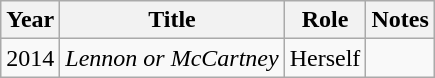<table class="wikitable sortable">
<tr>
<th>Year</th>
<th>Title</th>
<th>Role</th>
<th>Notes</th>
</tr>
<tr>
<td>2014</td>
<td><em>Lennon or McCartney</em></td>
<td>Herself</td>
<td></td>
</tr>
</table>
